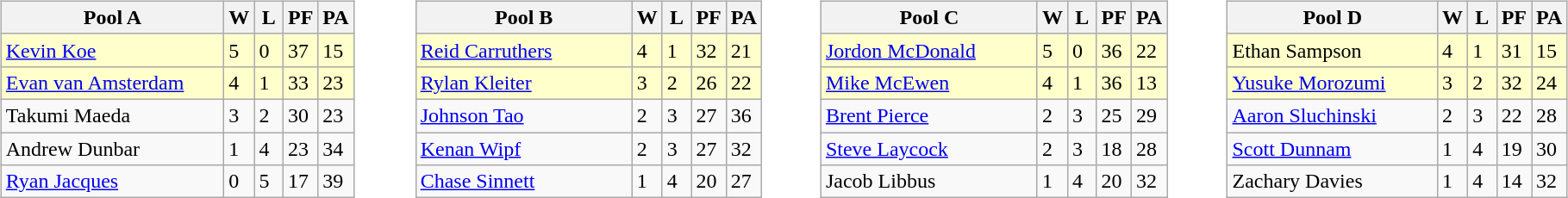<table table>
<tr>
<td valign=top width=10%><br><table class=wikitable>
<tr>
<th width=165>Pool A</th>
<th width=15>W</th>
<th width=15>L</th>
<th width=15>PF</th>
<th width=15>PA</th>
</tr>
<tr bgcolor=#ffffcc>
<td> <a href='#'>Kevin Koe</a></td>
<td>5</td>
<td>0</td>
<td>37</td>
<td>15</td>
</tr>
<tr bgcolor=#ffffcc>
<td> <a href='#'>Evan van Amsterdam</a></td>
<td>4</td>
<td>1</td>
<td>33</td>
<td>23</td>
</tr>
<tr>
<td> Takumi Maeda</td>
<td>3</td>
<td>2</td>
<td>30</td>
<td>23</td>
</tr>
<tr>
<td> Andrew Dunbar</td>
<td>1</td>
<td>4</td>
<td>23</td>
<td>34</td>
</tr>
<tr>
<td> <a href='#'>Ryan Jacques</a></td>
<td>0</td>
<td>5</td>
<td>17</td>
<td>39</td>
</tr>
</table>
</td>
<td valign=top width=10%><br><table class=wikitable>
<tr>
<th width=160>Pool B</th>
<th width=15>W</th>
<th width=15>L</th>
<th width=15>PF</th>
<th width=15>PA</th>
</tr>
<tr bgcolor=#ffffcc>
<td> <a href='#'>Reid Carruthers</a></td>
<td>4</td>
<td>1</td>
<td>32</td>
<td>21</td>
</tr>
<tr bgcolor=#ffffcc>
<td> <a href='#'>Rylan Kleiter</a></td>
<td>3</td>
<td>2</td>
<td>26</td>
<td>22</td>
</tr>
<tr>
<td> <a href='#'>Johnson Tao</a></td>
<td>2</td>
<td>3</td>
<td>27</td>
<td>36</td>
</tr>
<tr>
<td> <a href='#'>Kenan Wipf</a></td>
<td>2</td>
<td>3</td>
<td>27</td>
<td>32</td>
</tr>
<tr>
<td> <a href='#'>Chase Sinnett</a></td>
<td>1</td>
<td>4</td>
<td>20</td>
<td>27</td>
</tr>
</table>
</td>
<td valign=top width=10%><br><table class=wikitable>
<tr>
<th width=160>Pool C</th>
<th width=15>W</th>
<th width=15>L</th>
<th width=15>PF</th>
<th width=15>PA</th>
</tr>
<tr bgcolor=#ffffcc>
<td> <a href='#'>Jordon McDonald</a></td>
<td>5</td>
<td>0</td>
<td>36</td>
<td>22</td>
</tr>
<tr bgcolor=#ffffcc>
<td> <a href='#'>Mike McEwen</a></td>
<td>4</td>
<td>1</td>
<td>36</td>
<td>13</td>
</tr>
<tr>
<td> <a href='#'>Brent Pierce</a></td>
<td>2</td>
<td>3</td>
<td>25</td>
<td>29</td>
</tr>
<tr>
<td> <a href='#'>Steve Laycock</a></td>
<td>2</td>
<td>3</td>
<td>18</td>
<td>28</td>
</tr>
<tr>
<td> Jacob Libbus</td>
<td>1</td>
<td>4</td>
<td>20</td>
<td>32</td>
</tr>
</table>
</td>
<td valign=top width=10%><br><table class=wikitable>
<tr>
<th width=155>Pool D</th>
<th width=15>W</th>
<th width=15>L</th>
<th width=15>PF</th>
<th width=15>PA</th>
</tr>
<tr bgcolor=#ffffcc>
<td> Ethan Sampson</td>
<td>4</td>
<td>1</td>
<td>31</td>
<td>15</td>
</tr>
<tr bgcolor=#ffffcc>
<td> <a href='#'>Yusuke Morozumi</a></td>
<td>3</td>
<td>2</td>
<td>32</td>
<td>24</td>
</tr>
<tr>
<td> <a href='#'>Aaron Sluchinski</a></td>
<td>2</td>
<td>3</td>
<td>22</td>
<td>28</td>
</tr>
<tr>
<td> <a href='#'>Scott Dunnam</a></td>
<td>1</td>
<td>4</td>
<td>19</td>
<td>30</td>
</tr>
<tr>
<td> Zachary Davies</td>
<td>1</td>
<td>4</td>
<td>14</td>
<td>32</td>
</tr>
</table>
</td>
</tr>
</table>
